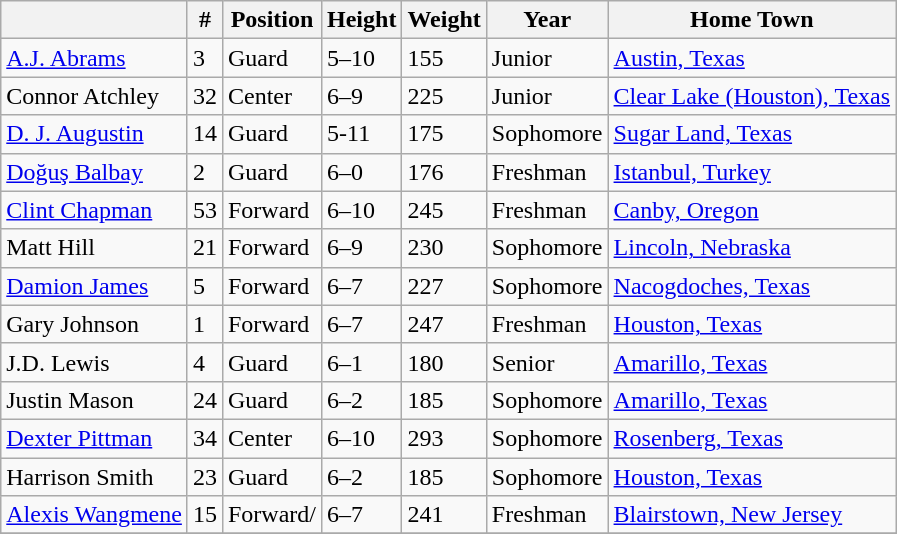<table class="wikitable">
<tr>
<th></th>
<th>#</th>
<th>Position</th>
<th>Height</th>
<th>Weight</th>
<th>Year</th>
<th>Home Town</th>
</tr>
<tr>
<td><a href='#'>A.J. Abrams</a></td>
<td>3</td>
<td>Guard</td>
<td>5–10</td>
<td>155</td>
<td>Junior</td>
<td><a href='#'>Austin, Texas</a></td>
</tr>
<tr>
<td>Connor Atchley</td>
<td>32</td>
<td>Center</td>
<td>6–9</td>
<td>225</td>
<td>Junior</td>
<td><a href='#'>Clear Lake (Houston), Texas</a></td>
</tr>
<tr>
<td><a href='#'>D. J. Augustin</a></td>
<td>14</td>
<td>Guard</td>
<td>5-11</td>
<td>175</td>
<td>Sophomore</td>
<td><a href='#'>Sugar Land, Texas</a></td>
</tr>
<tr>
<td><a href='#'>Doğuş Balbay</a></td>
<td>2</td>
<td>Guard</td>
<td>6–0</td>
<td>176</td>
<td>Freshman</td>
<td><a href='#'>Istanbul, Turkey</a></td>
</tr>
<tr>
<td><a href='#'>Clint Chapman</a></td>
<td>53</td>
<td>Forward</td>
<td>6–10</td>
<td>245</td>
<td>Freshman</td>
<td><a href='#'>Canby, Oregon</a></td>
</tr>
<tr>
<td>Matt Hill</td>
<td>21</td>
<td>Forward</td>
<td>6–9</td>
<td>230</td>
<td>Sophomore</td>
<td><a href='#'>Lincoln, Nebraska</a></td>
</tr>
<tr>
<td><a href='#'>Damion James</a></td>
<td>5</td>
<td>Forward</td>
<td>6–7</td>
<td>227</td>
<td>Sophomore</td>
<td><a href='#'>Nacogdoches, Texas</a></td>
</tr>
<tr>
<td>Gary Johnson</td>
<td>1</td>
<td>Forward</td>
<td>6–7</td>
<td>247</td>
<td>Freshman</td>
<td><a href='#'>Houston, Texas</a></td>
</tr>
<tr>
<td>J.D. Lewis</td>
<td>4</td>
<td>Guard</td>
<td>6–1</td>
<td>180</td>
<td>Senior</td>
<td><a href='#'>Amarillo, Texas</a></td>
</tr>
<tr>
<td>Justin Mason</td>
<td>24</td>
<td>Guard</td>
<td>6–2</td>
<td>185</td>
<td>Sophomore</td>
<td><a href='#'>Amarillo, Texas</a></td>
</tr>
<tr>
<td><a href='#'>Dexter Pittman</a></td>
<td>34</td>
<td>Center</td>
<td>6–10</td>
<td>293</td>
<td>Sophomore</td>
<td><a href='#'>Rosenberg, Texas</a></td>
</tr>
<tr>
<td>Harrison Smith</td>
<td>23</td>
<td>Guard</td>
<td>6–2</td>
<td>185</td>
<td>Sophomore</td>
<td><a href='#'>Houston, Texas</a></td>
</tr>
<tr>
<td><a href='#'>Alexis Wangmene</a></td>
<td>15</td>
<td>Forward/</td>
<td>6–7</td>
<td>241</td>
<td>Freshman</td>
<td><a href='#'>Blairstown, New Jersey</a></td>
</tr>
<tr>
</tr>
</table>
